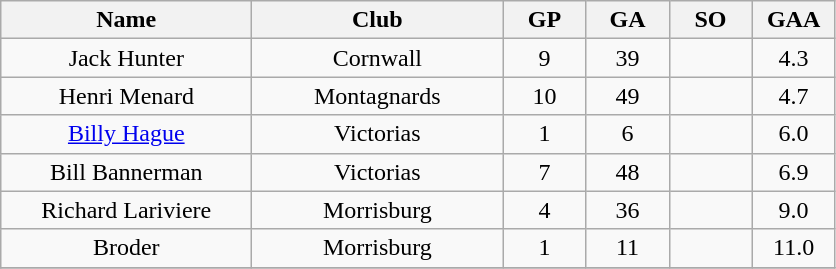<table class="wikitable" style="text-align:center;">
<tr>
<th style="width:10em">Name</th>
<th style="width:10em">Club</th>
<th style="width:3em">GP</th>
<th style="width:3em">GA</th>
<th style="width:3em">SO</th>
<th style="width:3em">GAA</th>
</tr>
<tr>
<td>Jack Hunter</td>
<td>Cornwall</td>
<td>9</td>
<td>39</td>
<td></td>
<td>4.3</td>
</tr>
<tr>
<td>Henri Menard</td>
<td>Montagnards</td>
<td>10</td>
<td>49</td>
<td></td>
<td>4.7</td>
</tr>
<tr>
<td><a href='#'>Billy Hague</a></td>
<td>Victorias</td>
<td>1</td>
<td>6</td>
<td></td>
<td>6.0</td>
</tr>
<tr>
<td>Bill Bannerman</td>
<td>Victorias</td>
<td>7</td>
<td>48</td>
<td></td>
<td>6.9</td>
</tr>
<tr>
<td>Richard Lariviere</td>
<td>Morrisburg</td>
<td>4</td>
<td>36</td>
<td></td>
<td>9.0</td>
</tr>
<tr>
<td>Broder</td>
<td>Morrisburg</td>
<td>1</td>
<td>11</td>
<td></td>
<td>11.0</td>
</tr>
<tr>
</tr>
</table>
